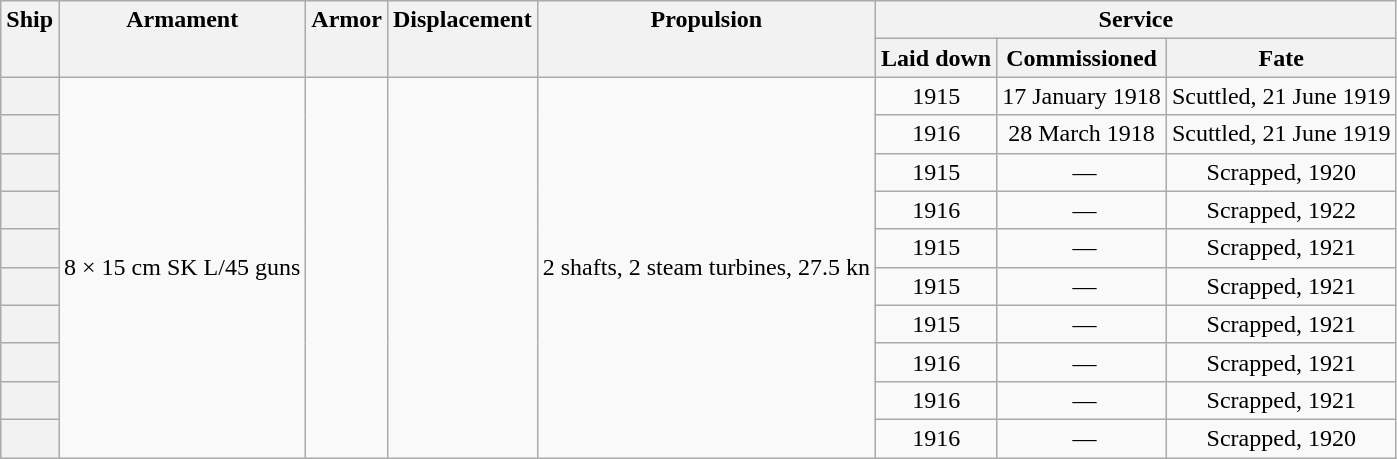<table class="wikitable plainrowheaders" style="text-align: center;">
<tr valign="top">
<th scope="col" rowspan="2">Ship</th>
<th scope="col" rowspan="2">Armament</th>
<th scope="col" rowspan="2">Armor</th>
<th scope="col" rowspan="2">Displacement</th>
<th scope="col" rowspan="2">Propulsion</th>
<th scope="col" colspan="3">Service</th>
</tr>
<tr valign="top">
<th scope="col">Laid down</th>
<th scope="col">Commissioned</th>
<th scope="col">Fate</th>
</tr>
<tr valign="center">
<th scope="row"></th>
<td rowspan="10">8 × 15 cm SK L/45 guns</td>
<td rowspan="10"></td>
<td rowspan="10"></td>
<td rowspan="10">2 shafts, 2 steam turbines, 27.5 kn</td>
<td>1915</td>
<td>17 January 1918</td>
<td>Scuttled, 21 June 1919</td>
</tr>
<tr valign="center">
<th scope="row"></th>
<td>1916</td>
<td>28 March 1918</td>
<td>Scuttled, 21 June 1919</td>
</tr>
<tr valign="center">
<th scope="row"></th>
<td>1915</td>
<td> —</td>
<td>Scrapped, 1920</td>
</tr>
<tr valign="center">
<th scope="row"></th>
<td>1916</td>
<td> —</td>
<td>Scrapped, 1922</td>
</tr>
<tr valign="center">
<th scope="row"></th>
<td>1915</td>
<td> —</td>
<td>Scrapped, 1921</td>
</tr>
<tr valign="center">
<th scope="row"></th>
<td>1915</td>
<td> —</td>
<td>Scrapped, 1921</td>
</tr>
<tr valign="center">
<th scope="row"></th>
<td>1915</td>
<td> —</td>
<td>Scrapped, 1921</td>
</tr>
<tr valign="center">
<th scope="row"></th>
<td>1916</td>
<td> —</td>
<td>Scrapped, 1921</td>
</tr>
<tr valign="center">
<th scope="row"></th>
<td>1916</td>
<td> —</td>
<td>Scrapped, 1921</td>
</tr>
<tr valign="center">
<th scope="row"></th>
<td>1916</td>
<td> —</td>
<td>Scrapped, 1920</td>
</tr>
</table>
